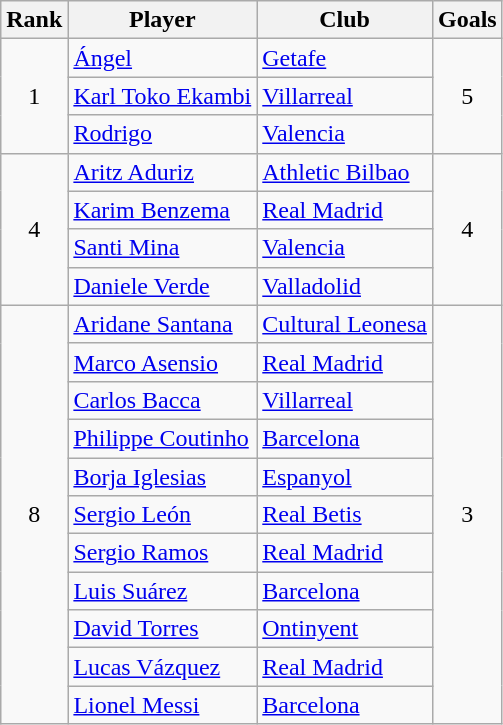<table class="wikitable sortable" style="text-align:center">
<tr>
<th>Rank</th>
<th>Player</th>
<th>Club</th>
<th>Goals</th>
</tr>
<tr>
<td rowspan=3>1</td>
<td align=left> <a href='#'>Ángel</a></td>
<td align=left><a href='#'>Getafe</a></td>
<td rowspan=3>5</td>
</tr>
<tr>
<td align=left> <a href='#'>Karl Toko Ekambi</a></td>
<td align=left><a href='#'>Villarreal</a></td>
</tr>
<tr>
<td align=left> <a href='#'>Rodrigo</a></td>
<td align=left><a href='#'>Valencia</a></td>
</tr>
<tr>
<td rowspan=4>4</td>
<td align=left> <a href='#'>Aritz Aduriz</a></td>
<td align=left><a href='#'>Athletic Bilbao</a></td>
<td rowspan=4>4</td>
</tr>
<tr>
<td align=left> <a href='#'>Karim Benzema</a></td>
<td align=left><a href='#'>Real Madrid</a></td>
</tr>
<tr>
<td align=left> <a href='#'>Santi Mina</a></td>
<td align=left><a href='#'>Valencia</a></td>
</tr>
<tr>
<td align=left> <a href='#'>Daniele Verde</a></td>
<td align=left><a href='#'>Valladolid</a></td>
</tr>
<tr>
<td rowspan=11>8</td>
<td align=left> <a href='#'>Aridane Santana</a></td>
<td align=left><a href='#'>Cultural Leonesa</a></td>
<td rowspan=11>3</td>
</tr>
<tr>
<td align=left> <a href='#'>Marco Asensio</a></td>
<td align=left><a href='#'>Real Madrid</a></td>
</tr>
<tr>
<td align=left> <a href='#'>Carlos Bacca</a></td>
<td align=left><a href='#'>Villarreal</a></td>
</tr>
<tr>
<td align=left> <a href='#'>Philippe Coutinho</a></td>
<td align=left><a href='#'>Barcelona</a></td>
</tr>
<tr>
<td align=left> <a href='#'>Borja Iglesias</a></td>
<td align=left><a href='#'>Espanyol</a></td>
</tr>
<tr>
<td align=left> <a href='#'>Sergio León</a></td>
<td align=left><a href='#'>Real Betis</a></td>
</tr>
<tr>
<td align=left> <a href='#'>Sergio Ramos</a></td>
<td align=left><a href='#'>Real Madrid</a></td>
</tr>
<tr>
<td align=left> <a href='#'>Luis Suárez</a></td>
<td align=left><a href='#'>Barcelona</a></td>
</tr>
<tr>
<td align=left> <a href='#'>David Torres</a></td>
<td align=left><a href='#'>Ontinyent</a></td>
</tr>
<tr>
<td align=left> <a href='#'>Lucas Vázquez</a></td>
<td align=left><a href='#'>Real Madrid</a></td>
</tr>
<tr>
<td align=left> <a href='#'>Lionel Messi</a></td>
<td align=left><a href='#'>Barcelona</a></td>
</tr>
</table>
